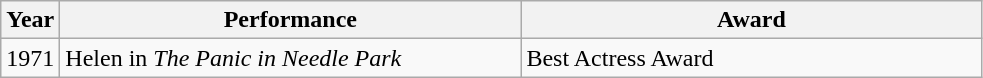<table class="wikitable">
<tr>
<th scope="col" width="32">Year</th>
<th scope="col" width="300">Performance</th>
<th scope="col" width="300">Award</th>
</tr>
<tr>
<td>1971</td>
<td>Helen in <em>The Panic in Needle Park</em></td>
<td>Best Actress Award</td>
</tr>
</table>
